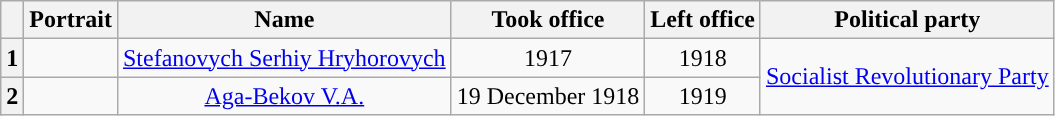<table class="wikitable" style="text-align:center">
<tr>
<th></th>
<th>Portrait</th>
<th>Name</th>
<th>Took office</th>
<th>Left office</th>
<th>Political party</th>
</tr>
<tr>
<th style="background:">1</th>
<td></td>
<td><a href='#'>Stefanovych Serhiy Hryhorovych</a></td>
<td>1917</td>
<td>1918</td>
<td rowspan="2"><a href='#'>Socialist Revolutionary Party</a></td>
</tr>
<tr>
<th style="background:">2</th>
<td></td>
<td><a href='#'>Aga-Bekov V.A.</a></td>
<td>19 December 1918</td>
<td>1919</td>
</tr>
</table>
